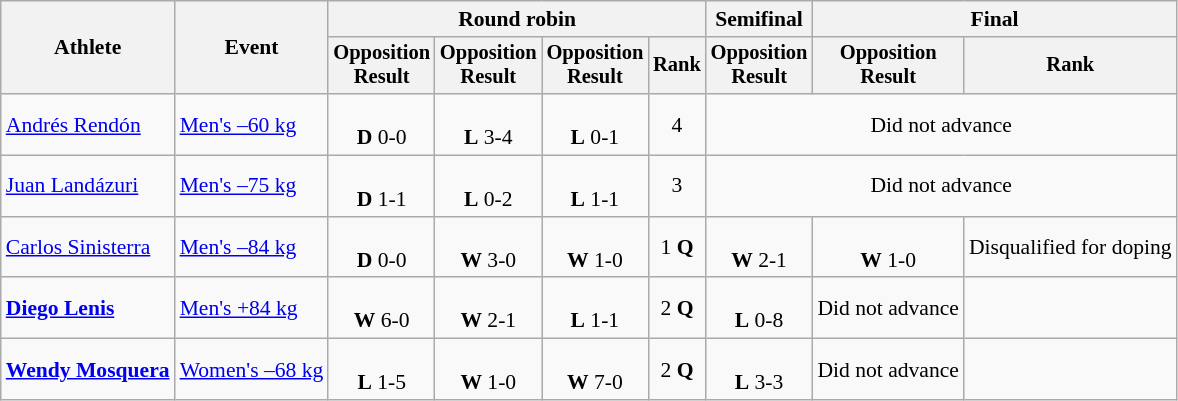<table class=wikitable style=font-size:90%;text-align:center>
<tr>
<th rowspan=2>Athlete</th>
<th rowspan=2>Event</th>
<th colspan=4>Round robin</th>
<th>Semifinal</th>
<th colspan=2>Final</th>
</tr>
<tr style=font-size:95%>
<th>Opposition<br>Result</th>
<th>Opposition<br>Result</th>
<th>Opposition<br>Result</th>
<th>Rank</th>
<th>Opposition<br>Result</th>
<th>Opposition<br>Result</th>
<th>Rank</th>
</tr>
<tr>
<td align=left><a href='#'>Andrés Rendón</a></td>
<td align=left><a href='#'>Men's –60 kg</a></td>
<td><br><strong>D</strong> 0-0</td>
<td><br><strong>L</strong> 3-4</td>
<td><br><strong>L</strong> 0-1</td>
<td>4</td>
<td colspan=3>Did not advance</td>
</tr>
<tr>
<td align=left><a href='#'>Juan Landázuri</a></td>
<td align=left><a href='#'>Men's –75 kg</a></td>
<td><br><strong>D</strong> 1-1</td>
<td><br><strong>L</strong> 0-2</td>
<td><br><strong>L</strong> 1-1</td>
<td>3</td>
<td colspan=3>Did not advance</td>
</tr>
<tr>
<td align=left><a href='#'>Carlos Sinisterra</a></td>
<td align=left><a href='#'>Men's –84 kg</a></td>
<td><br><strong>D</strong> 0-0</td>
<td><br><strong>W</strong> 3-0</td>
<td><br><strong>W</strong> 1-0</td>
<td>1 <strong>Q</strong></td>
<td><br><strong>W</strong> 2-1</td>
<td><br><strong>W</strong> 1-0</td>
<td>Disqualified for doping</td>
</tr>
<tr>
<td align=left><strong><a href='#'>Diego Lenis</a></strong></td>
<td align=left><a href='#'>Men's +84 kg</a></td>
<td><br><strong>W</strong> 6-0</td>
<td><br><strong>W</strong> 2-1</td>
<td><br><strong>L</strong> 1-1</td>
<td>2 <strong>Q</strong></td>
<td><br><strong>L</strong> 0-8</td>
<td>Did not advance</td>
<td></td>
</tr>
<tr>
<td align=left><strong><a href='#'>Wendy Mosquera</a></strong></td>
<td align=left><a href='#'>Women's –68 kg</a></td>
<td><br><strong>L</strong> 1-5</td>
<td><br><strong>W</strong> 1-0</td>
<td><br><strong>W</strong> 7-0</td>
<td>2 <strong>Q</strong></td>
<td><br><strong>L</strong> 3-3</td>
<td>Did not advance</td>
<td></td>
</tr>
</table>
